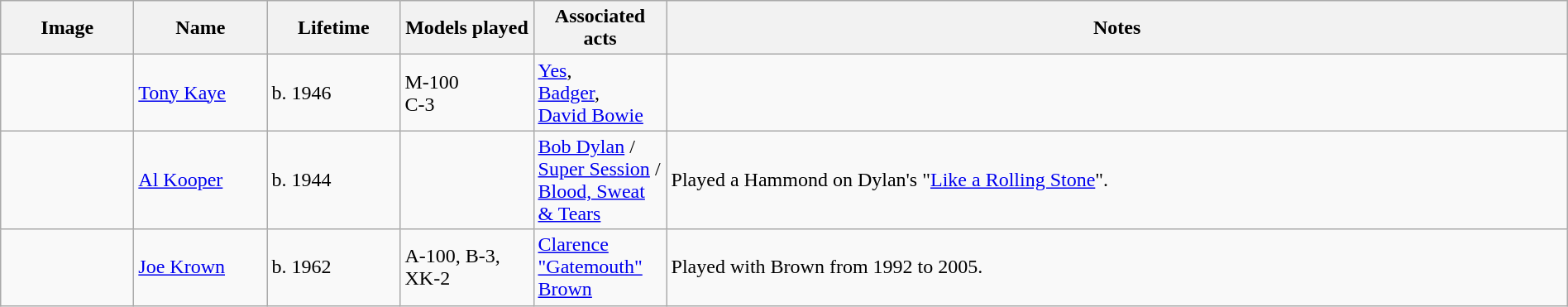<table class="wikitable" style="width:100%">
<tr>
<th style="width:100px;">Image</th>
<th style="width:100px;">Name</th>
<th style="width:100px;">Lifetime</th>
<th style="width:100px;">Models played</th>
<th style="width:100px;">Associated acts</th>
<th style="width:*;">Notes</th>
</tr>
<tr>
<td></td>
<td><a href='#'>Tony Kaye</a></td>
<td>b. 1946</td>
<td>M-100<br>C-3</td>
<td><a href='#'>Yes</a>, <br><a href='#'>Badger</a>, <br><a href='#'>David Bowie</a></td>
<td></td>
</tr>
<tr>
<td></td>
<td><a href='#'>Al Kooper</a></td>
<td>b. 1944</td>
<td></td>
<td><a href='#'>Bob Dylan</a> / <a href='#'>Super Session</a> / <br><a href='#'>Blood, Sweat & Tears</a></td>
<td>Played a Hammond on Dylan's "<a href='#'>Like a Rolling Stone</a>".</td>
</tr>
<tr>
<td></td>
<td><a href='#'>Joe Krown</a></td>
<td>b. 1962</td>
<td>A-100, B-3,<br>XK-2</td>
<td><a href='#'>Clarence "Gatemouth" Brown</a></td>
<td>Played with Brown from 1992 to 2005.</td>
</tr>
</table>
